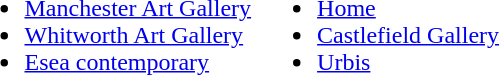<table>
<tr>
<td valign="top"><br><ul><li><a href='#'>Manchester Art Gallery</a></li><li><a href='#'>Whitworth Art Gallery</a></li><li><a href='#'>Esea contemporary</a></li></ul></td>
<td valign="top"><br><ul><li><a href='#'>Home</a></li><li><a href='#'>Castlefield Gallery</a></li><li><a href='#'>Urbis</a></li></ul></td>
</tr>
</table>
